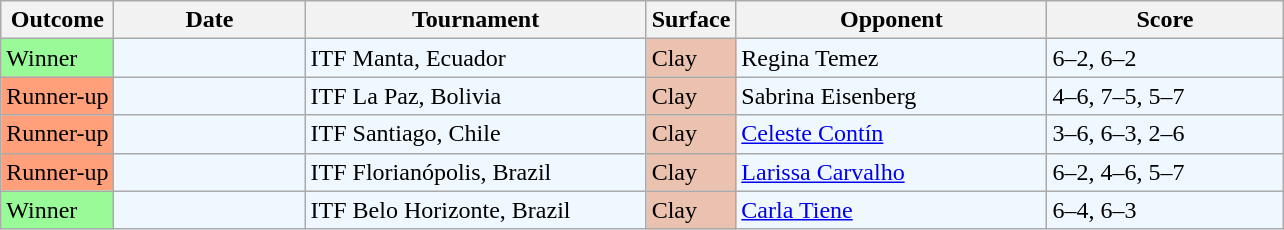<table class="sortable wikitable">
<tr>
<th>Outcome</th>
<th width=120>Date</th>
<th width=220>Tournament</th>
<th>Surface</th>
<th width=200>Opponent</th>
<th width=150>Score</th>
</tr>
<tr bgcolor=#f0f8ff>
<td bgcolor=98FB98>Winner</td>
<td></td>
<td>ITF Manta, Ecuador</td>
<td bgcolor=EBC2AF>Clay</td>
<td> Regina Temez</td>
<td>6–2, 6–2</td>
</tr>
<tr bgcolor=#f0f8ff>
<td bgcolor=FFA07A>Runner-up</td>
<td></td>
<td>ITF La Paz, Bolivia</td>
<td bgcolor=EBC2AF>Clay</td>
<td> Sabrina Eisenberg</td>
<td>4–6, 7–5, 5–7</td>
</tr>
<tr bgcolor=#f0f8ff>
<td bgcolor=FFA07A>Runner-up</td>
<td></td>
<td>ITF Santiago, Chile</td>
<td bgcolor=EBC2AF>Clay</td>
<td> <a href='#'>Celeste Contín</a></td>
<td>3–6, 6–3, 2–6</td>
</tr>
<tr bgcolor=#f0f8ff>
<td bgcolor=FFA07A>Runner-up</td>
<td></td>
<td>ITF Florianópolis, Brazil</td>
<td bgcolor=EBC2AF>Clay</td>
<td> <a href='#'>Larissa Carvalho</a></td>
<td>6–2, 4–6, 5–7</td>
</tr>
<tr bgcolor=#f0f8ff>
<td bgcolor=98FB98>Winner</td>
<td></td>
<td>ITF Belo Horizonte, Brazil</td>
<td bgcolor=EBC2AF>Clay</td>
<td> <a href='#'>Carla Tiene</a></td>
<td>6–4, 6–3</td>
</tr>
</table>
